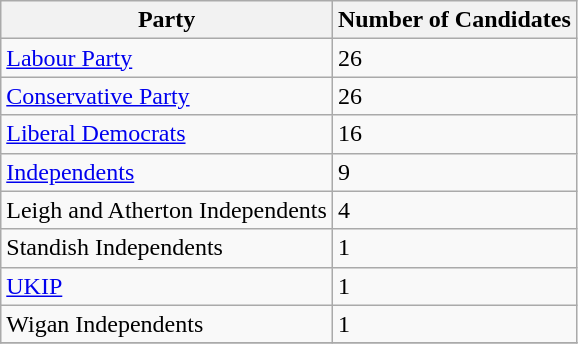<table class="wikitable sortable mw-collapsible">
<tr>
<th>Party</th>
<th>Number of Candidates</th>
</tr>
<tr>
<td><a href='#'>Labour Party</a></td>
<td>26</td>
</tr>
<tr>
<td><a href='#'>Conservative Party</a></td>
<td>26</td>
</tr>
<tr>
<td><a href='#'>Liberal Democrats</a></td>
<td>16</td>
</tr>
<tr>
<td><a href='#'>Independents</a></td>
<td>9</td>
</tr>
<tr>
<td>Leigh and Atherton Independents</td>
<td>4</td>
</tr>
<tr>
<td>Standish Independents</td>
<td>1</td>
</tr>
<tr>
<td><a href='#'>UKIP</a></td>
<td>1</td>
</tr>
<tr>
<td>Wigan Independents</td>
<td>1</td>
</tr>
<tr>
</tr>
</table>
